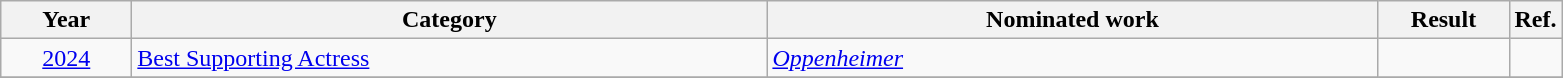<table class=wikitable>
<tr>
<th scope="col" style="width:5em;">Year</th>
<th scope="col" style="width:26em;">Category</th>
<th scope="col" style="width:25em;">Nominated work</th>
<th scope="col" style="width:5em;">Result</th>
<th>Ref.</th>
</tr>
<tr>
<td style="text-align:center;",><a href='#'>2024</a></td>
<td><a href='#'>Best Supporting Actress</a></td>
<td><em><a href='#'>Oppenheimer</a></em></td>
<td></td>
<td></td>
</tr>
<tr>
</tr>
</table>
